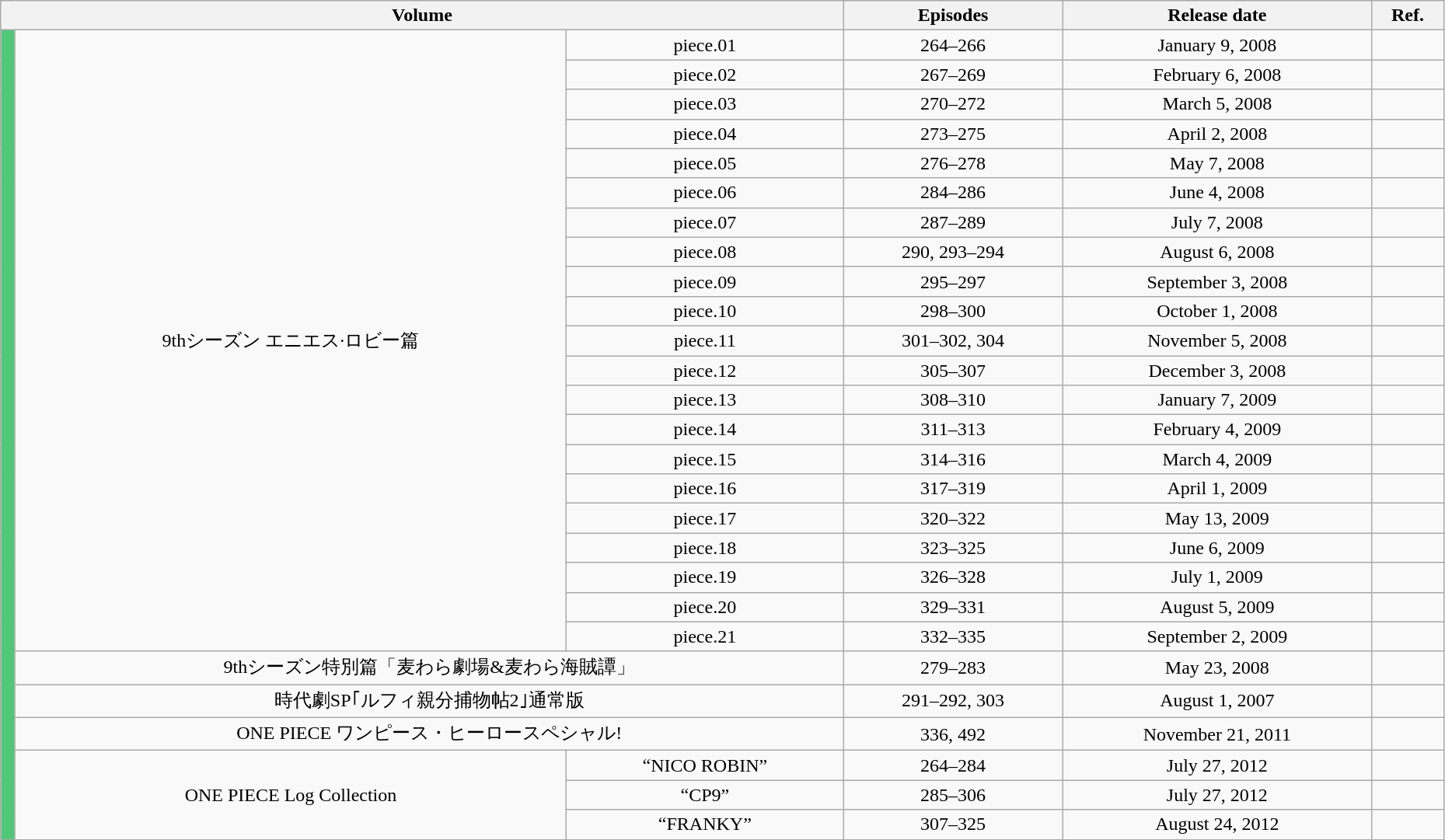<table class="wikitable" style="text-align: center; width: 98%;">
<tr>
<th colspan="3">Volume</th>
<th>Episodes</th>
<th>Release date</th>
<th style="width:5%;">Ref.</th>
</tr>
<tr>
<td rowspan="184"  style="width:1%; background:#50C878;"></td>
<td rowspan="21">9thシーズン エニエス·ロビー篇</td>
<td>piece.01</td>
<td>264–266</td>
<td>January 9, 2008</td>
<td></td>
</tr>
<tr>
<td>piece.02</td>
<td>267–269</td>
<td>February 6, 2008</td>
<td></td>
</tr>
<tr>
<td>piece.03</td>
<td>270–272</td>
<td>March 5, 2008</td>
<td></td>
</tr>
<tr>
<td>piece.04</td>
<td>273–275</td>
<td>April 2, 2008</td>
<td></td>
</tr>
<tr>
<td>piece.05</td>
<td>276–278</td>
<td>May 7, 2008</td>
<td></td>
</tr>
<tr>
<td>piece.06</td>
<td>284–286</td>
<td>June 4, 2008</td>
<td></td>
</tr>
<tr>
<td>piece.07</td>
<td>287–289</td>
<td>July 7, 2008</td>
<td></td>
</tr>
<tr>
<td>piece.08</td>
<td>290, 293–294</td>
<td>August 6, 2008</td>
<td></td>
</tr>
<tr>
<td>piece.09</td>
<td>295–297</td>
<td>September 3, 2008</td>
<td></td>
</tr>
<tr>
<td>piece.10</td>
<td>298–300</td>
<td>October 1, 2008</td>
<td></td>
</tr>
<tr>
<td>piece.11</td>
<td>301–302, 304</td>
<td>November 5, 2008</td>
<td></td>
</tr>
<tr>
<td>piece.12</td>
<td>305–307</td>
<td>December 3, 2008</td>
<td></td>
</tr>
<tr>
<td>piece.13</td>
<td>308–310</td>
<td>January 7, 2009</td>
<td></td>
</tr>
<tr>
<td>piece.14</td>
<td>311–313</td>
<td>February 4, 2009</td>
<td></td>
</tr>
<tr>
<td>piece.15</td>
<td>314–316</td>
<td>March 4, 2009</td>
<td></td>
</tr>
<tr>
<td>piece.16</td>
<td>317–319</td>
<td>April 1, 2009</td>
<td></td>
</tr>
<tr>
<td>piece.17</td>
<td>320–322</td>
<td>May 13, 2009</td>
<td></td>
</tr>
<tr>
<td>piece.18</td>
<td>323–325</td>
<td>June 6, 2009</td>
<td></td>
</tr>
<tr>
<td>piece.19</td>
<td>326–328</td>
<td>July 1, 2009</td>
<td></td>
</tr>
<tr>
<td>piece.20</td>
<td>329–331</td>
<td>August 5, 2009</td>
<td></td>
</tr>
<tr>
<td>piece.21</td>
<td>332–335</td>
<td>September 2, 2009</td>
<td></td>
</tr>
<tr>
<td colspan="2">9thシーズン特別篇「麦わら劇場&麦わら海賊譚」</td>
<td>279–283</td>
<td>May 23, 2008</td>
<td></td>
</tr>
<tr>
<td colspan="2">時代劇SP｢ルフィ親分捕物帖2｣通常版</td>
<td>291–292, 303</td>
<td>August 1, 2007</td>
<td></td>
</tr>
<tr>
<td colspan="2">ONE PIECE ワンピース・ヒーロースペシャル!</td>
<td>336, 492</td>
<td>November 21, 2011</td>
<td></td>
</tr>
<tr>
<td rowspan="22">ONE PIECE Log Collection</td>
<td>“NICO ROBIN”</td>
<td>264–284</td>
<td>July 27, 2012</td>
<td></td>
</tr>
<tr>
<td>“CP9”</td>
<td>285–306</td>
<td>July 27, 2012</td>
<td></td>
</tr>
<tr>
<td>“FRANKY”</td>
<td>307–325</td>
<td>August 24, 2012</td>
<td></td>
</tr>
</table>
